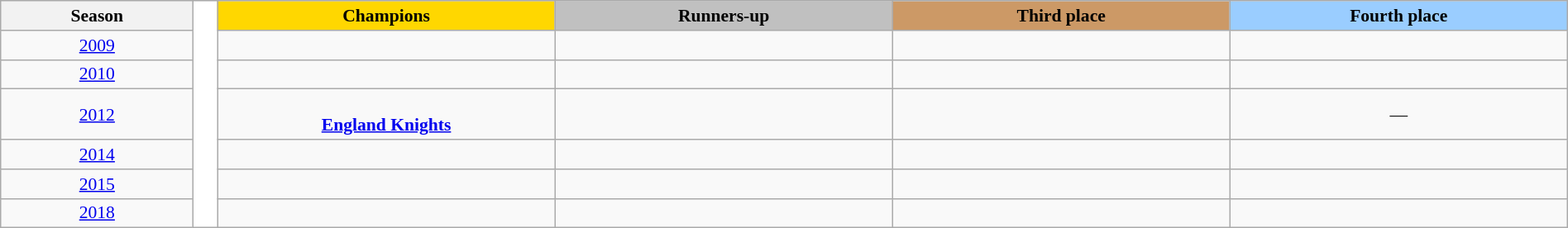<table class="wikitable" style="font-size:90%;text-align:center;width:100%">
<tr>
<th width="8%">Season</th>
<td width="1%" rowspan=25 style="background-color:#ffffff"></td>
<th style="width:14%; background:gold;">Champions</th>
<th style="width:14%; background:silver;">Runners-up</th>
<th style="width:14%; background:#c96;">Third place</th>
<th style="width:14%; background:#9acdff;">Fourth place</th>
</tr>
<tr>
<td><a href='#'>2009</a></td>
<td><strong></strong></td>
<td></td>
<td></td>
<td></td>
</tr>
<tr>
<td><a href='#'>2010</a></td>
<td><strong></strong></td>
<td></td>
<td></td>
<td></td>
</tr>
<tr>
<td><a href='#'>2012</a></td>
<td><br><strong><a href='#'>England Knights</a></strong></td>
<td></td>
<td></td>
<td>—</td>
</tr>
<tr>
<td><a href='#'>2014</a></td>
<td><strong></strong></td>
<td></td>
<td></td>
<td></td>
</tr>
<tr>
<td><a href='#'>2015</a></td>
<td><strong></strong></td>
<td></td>
<td></td>
<td></td>
</tr>
<tr>
<td><a href='#'>2018</a></td>
<td><strong></strong></td>
<td></td>
<td></td>
<td></td>
</tr>
</table>
